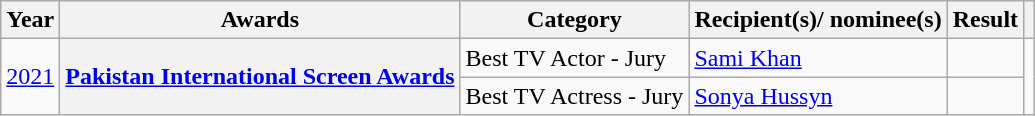<table class="wikitable plainrowheaders">
<tr>
<th>Year</th>
<th>Awards</th>
<th>Category</th>
<th>Recipient(s)/ nominee(s)</th>
<th>Result</th>
<th></th>
</tr>
<tr>
<td rowspan="2"><a href='#'>2021</a></td>
<th scope="row" rowspan="2"><a href='#'>Pakistan International Screen Awards</a></th>
<td>Best TV Actor - Jury</td>
<td><a href='#'>Sami Khan</a></td>
<td></td>
<td rowspan="2"></td>
</tr>
<tr>
<td>Best TV Actress - Jury</td>
<td><a href='#'>Sonya Hussyn</a></td>
<td></td>
</tr>
</table>
